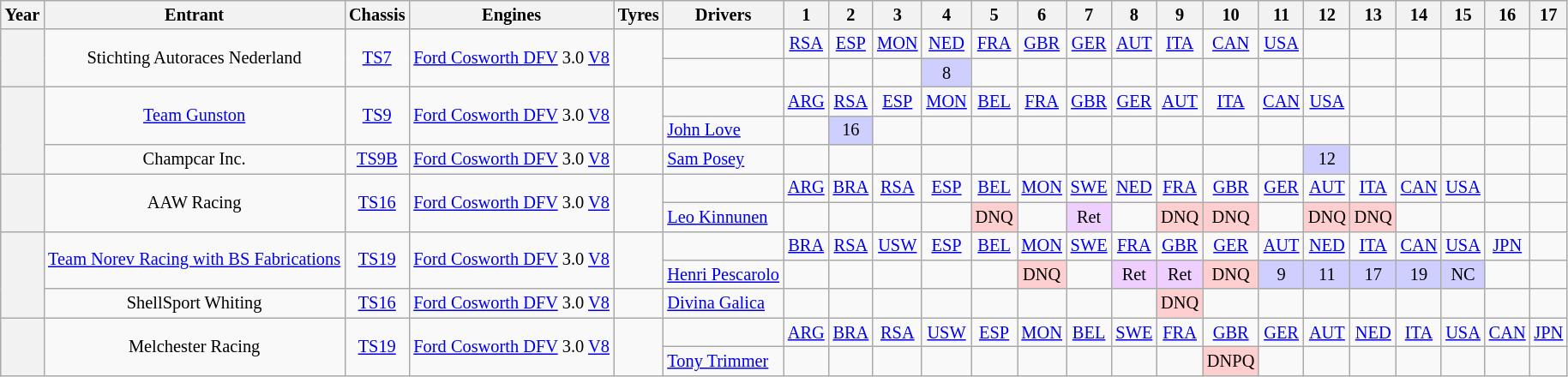<table class="wikitable" style="text-align:center; font-size:85%">
<tr>
<th>Year</th>
<th>Entrant</th>
<th>Chassis</th>
<th>Engines</th>
<th>Tyres</th>
<th>Drivers</th>
<th>1</th>
<th>2</th>
<th>3</th>
<th>4</th>
<th>5</th>
<th>6</th>
<th>7</th>
<th>8</th>
<th>9</th>
<th>10</th>
<th>11</th>
<th>12</th>
<th>13</th>
<th>14</th>
<th>15</th>
<th>16</th>
<th>17</th>
</tr>
<tr>
<th rowspan=2></th>
<td rowspan=2>Stichting Autoraces Nederland</td>
<td rowspan=2><a href='#'>TS7</a></td>
<td rowspan=2><a href='#'>Ford Cosworth DFV</a> 3.0 <a href='#'>V8</a></td>
<td rowspan=2></td>
<td></td>
<td><a href='#'>RSA</a></td>
<td><a href='#'>ESP</a></td>
<td><a href='#'>MON</a></td>
<td><a href='#'>NED</a></td>
<td><a href='#'>FRA</a></td>
<td><a href='#'>GBR</a></td>
<td><a href='#'>GER</a></td>
<td><a href='#'>AUT</a></td>
<td><a href='#'>ITA</a></td>
<td><a href='#'>CAN</a></td>
<td><a href='#'>USA</a></td>
<td></td>
<td></td>
<td></td>
<td></td>
<td></td>
<td></td>
</tr>
<tr>
<td align="left"></td>
<td></td>
<td></td>
<td></td>
<td style="background:#CFCFFF;">8</td>
<td></td>
<td></td>
<td></td>
<td></td>
<td></td>
<td></td>
<td></td>
<td></td>
<td></td>
<td></td>
<td></td>
<td></td>
<td></td>
</tr>
<tr>
<th rowspan=3></th>
<td rowspan=2><a href='#'>Team Gunston</a></td>
<td rowspan=2><a href='#'>TS9</a></td>
<td rowspan=2><a href='#'>Ford Cosworth DFV</a> 3.0 <a href='#'>V8</a></td>
<td rowspan=2></td>
<td></td>
<td><a href='#'>ARG</a></td>
<td><a href='#'>RSA</a></td>
<td><a href='#'>ESP</a></td>
<td><a href='#'>MON</a></td>
<td><a href='#'>BEL</a></td>
<td><a href='#'>FRA</a></td>
<td><a href='#'>GBR</a></td>
<td><a href='#'>GER</a></td>
<td><a href='#'>AUT</a></td>
<td><a href='#'>ITA</a></td>
<td><a href='#'>CAN</a></td>
<td><a href='#'>USA</a></td>
<td></td>
<td></td>
<td></td>
<td></td>
<td></td>
</tr>
<tr>
<td style="text-align:left"> <a href='#'>John Love</a></td>
<td></td>
<td style="background:#CFCFFF;">16</td>
<td></td>
<td></td>
<td></td>
<td></td>
<td></td>
<td></td>
<td></td>
<td></td>
<td></td>
<td></td>
<td></td>
<td></td>
<td></td>
<td></td>
<td></td>
</tr>
<tr>
<td>Champcar Inc.</td>
<td><a href='#'>TS9B</a></td>
<td><a href='#'>Ford Cosworth DFV</a> 3.0 <a href='#'>V8</a></td>
<td></td>
<td align="left"> <a href='#'>Sam Posey</a></td>
<td></td>
<td></td>
<td></td>
<td></td>
<td></td>
<td></td>
<td></td>
<td></td>
<td></td>
<td></td>
<td></td>
<td style="background:#CFCFFF;">12</td>
<td></td>
<td></td>
<td></td>
<td></td>
<td></td>
</tr>
<tr>
<th rowspan=2></th>
<td rowspan=2>AAW Racing</td>
<td rowspan=2><a href='#'>TS16</a></td>
<td rowspan=2><a href='#'>Ford Cosworth DFV</a> 3.0 <a href='#'>V8</a></td>
<td rowspan=2></td>
<td></td>
<td><a href='#'>ARG</a></td>
<td><a href='#'>BRA</a></td>
<td><a href='#'>RSA</a></td>
<td><a href='#'>ESP</a></td>
<td><a href='#'>BEL</a></td>
<td><a href='#'>MON</a></td>
<td><a href='#'>SWE</a></td>
<td><a href='#'>NED</a></td>
<td><a href='#'>FRA</a></td>
<td><a href='#'>GBR</a></td>
<td><a href='#'>GER</a></td>
<td><a href='#'>AUT</a></td>
<td><a href='#'>ITA</a></td>
<td><a href='#'>CAN</a></td>
<td><a href='#'>USA</a></td>
<td></td>
<td></td>
</tr>
<tr>
<td align="left"> <a href='#'>Leo Kinnunen</a></td>
<td></td>
<td></td>
<td></td>
<td></td>
<td style="background:#FFCFCF;">DNQ</td>
<td></td>
<td style="background:#EFCFFF;">Ret</td>
<td></td>
<td style="background:#FFCFCF;">DNQ</td>
<td style="background:#FFCFCF;">DNQ</td>
<td></td>
<td style="background:#FFCFCF;">DNQ</td>
<td style="background:#FFCFCF;">DNQ</td>
<td></td>
<td></td>
<td></td>
<td></td>
</tr>
<tr>
<th rowspan=3></th>
<td rowspan=2><a href='#'>Team Norev Racing with BS Fabrications</a></td>
<td rowspan=2><a href='#'>TS19</a></td>
<td rowspan=2><a href='#'>Ford Cosworth DFV</a> 3.0 <a href='#'>V8</a></td>
<td rowspan=2></td>
<td></td>
<td><a href='#'>BRA</a></td>
<td><a href='#'>RSA</a></td>
<td><a href='#'>USW</a></td>
<td><a href='#'>ESP</a></td>
<td><a href='#'>BEL</a></td>
<td><a href='#'>MON</a></td>
<td><a href='#'>SWE</a></td>
<td><a href='#'>FRA</a></td>
<td><a href='#'>GBR</a></td>
<td><a href='#'>GER</a></td>
<td><a href='#'>AUT</a></td>
<td><a href='#'>NED</a></td>
<td><a href='#'>ITA</a></td>
<td><a href='#'>CAN</a></td>
<td><a href='#'>USA</a></td>
<td><a href='#'>JPN</a></td>
<td></td>
</tr>
<tr>
<td style="text-align:left"> <a href='#'>Henri Pescarolo</a></td>
<td></td>
<td></td>
<td></td>
<td></td>
<td></td>
<td style="background:#FFCFCF;">DNQ</td>
<td></td>
<td style="background:#EFCFFF;">Ret</td>
<td style="background:#EFCFFF;">Ret</td>
<td style="background:#FFCFCF;">DNQ</td>
<td style="background:#CFCFFF;">9</td>
<td style="background:#CFCFFF;">11</td>
<td style="background:#CFCFFF;">17</td>
<td style="background:#CFCFFF;">19</td>
<td style="background:#CFCFFF;">NC</td>
<td></td>
<td></td>
</tr>
<tr>
<td>ShellSport Whiting</td>
<td><a href='#'>TS16</a></td>
<td><a href='#'>Ford Cosworth DFV</a> 3.0 <a href='#'>V8</a></td>
<td></td>
<td style="text-align:left"> <a href='#'>Divina Galica</a></td>
<td></td>
<td></td>
<td></td>
<td></td>
<td></td>
<td></td>
<td></td>
<td></td>
<td style="background:#FFCFCF;">DNQ</td>
<td></td>
<td></td>
<td></td>
<td></td>
<td></td>
<td></td>
<td></td>
<td></td>
</tr>
<tr>
<th rowspan=2></th>
<td rowspan=2>Melchester Racing</td>
<td rowspan=2><a href='#'>TS19</a></td>
<td rowspan=2><a href='#'>Ford Cosworth DFV</a> 3.0 <a href='#'>V8</a></td>
<td rowspan=2></td>
<td></td>
<td><a href='#'>ARG</a></td>
<td><a href='#'>BRA</a></td>
<td><a href='#'>RSA</a></td>
<td><a href='#'>USW</a></td>
<td><a href='#'>ESP</a></td>
<td><a href='#'>MON</a></td>
<td><a href='#'>BEL</a></td>
<td><a href='#'>SWE</a></td>
<td><a href='#'>FRA</a></td>
<td><a href='#'>GBR</a></td>
<td><a href='#'>GER</a></td>
<td><a href='#'>AUT</a></td>
<td><a href='#'>NED</a></td>
<td><a href='#'>ITA</a></td>
<td><a href='#'>USA</a></td>
<td><a href='#'>CAN</a></td>
<td><a href='#'>JPN</a></td>
</tr>
<tr>
<td style="text-align:left"> <a href='#'>Tony Trimmer</a></td>
<td></td>
<td></td>
<td></td>
<td></td>
<td></td>
<td></td>
<td></td>
<td></td>
<td></td>
<td style="background:#FFCFCF;">DNPQ</td>
<td></td>
<td></td>
<td></td>
<td></td>
<td></td>
<td></td>
<td></td>
</tr>
</table>
